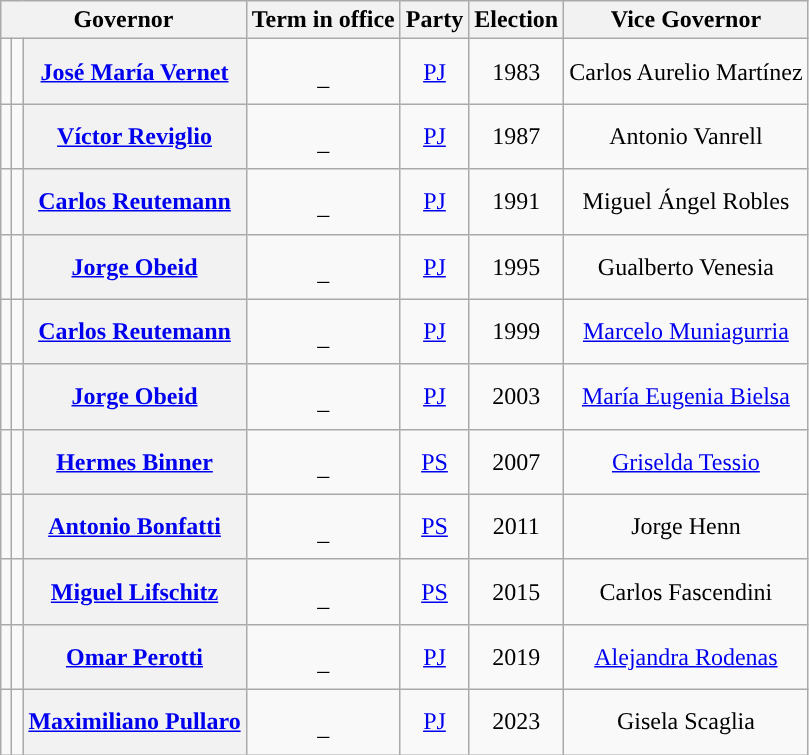<table class="wikitable sortable" style="text-align: center;">
<tr>
<th scope="col" colspan="3">Governor</th>
<th scope="col">Term in office</th>
<th scope="col">Party</th>
<th scope="col">Election</th>
<th scope="col">Vice Governor</th>
</tr>
<tr style="height:2em;">
<td data-sort-value="Vernet, José María"></td>
<td style="background:"></td>
<th scope="row"><a href='#'>José María Vernet</a></th>
<td><br>–<br></td>
<td><a href='#'>PJ</a></td>
<td>1983</td>
<td data-sort-value="Martínez, Carlos Aurelio">Carlos Aurelio Martínez</td>
</tr>
<tr style="height:2em;">
<td data-sort-value="Reviglio, Víctor"></td>
<td style="background:"></td>
<th scope="row"><a href='#'>Víctor Reviglio</a></th>
<td><br>–<br></td>
<td><a href='#'>PJ</a></td>
<td>1987</td>
<td data-sort-value="Vanrell, Antonio">Antonio Vanrell</td>
</tr>
<tr style="height:2em;">
<td data-sort-value="Reutemann, Carlos"></td>
<td style="background:"></td>
<th scope="row"><a href='#'>Carlos Reutemann</a></th>
<td><br>–<br></td>
<td><a href='#'>PJ</a></td>
<td>1991</td>
<td data-sort-value="Robles, Miguel Ángel">Miguel Ángel Robles</td>
</tr>
<tr style="height:2em;">
<td data-sort-value="Obeid, Jorge"></td>
<td style="background:"></td>
<th scope="row"><a href='#'>Jorge Obeid</a></th>
<td><br>–<br></td>
<td><a href='#'>PJ</a></td>
<td>1995</td>
<td data-sort-value="Venesia, Gualberto">Gualberto Venesia</td>
</tr>
<tr style="height:2em;">
<td data-sort-value="Reutemann, Carlos"></td>
<td style="background:"></td>
<th scope="row"><a href='#'>Carlos Reutemann</a></th>
<td><br>–<br></td>
<td><a href='#'>PJ</a></td>
<td>1999</td>
<td data-sort-value="Muniagurria, Marcelo"><a href='#'>Marcelo Muniagurria</a></td>
</tr>
<tr style="height:2em;">
<td data-sort-value="Obeid, Jorge"></td>
<td style="background:"></td>
<th scope="row"><a href='#'>Jorge Obeid</a></th>
<td><br>–<br></td>
<td><a href='#'>PJ</a></td>
<td>2003</td>
<td data-sort-value="Bielsa, María Eugenia"><a href='#'>María Eugenia Bielsa</a></td>
</tr>
<tr style="height:2em;">
<td data-sort-value="Bonfatti, Antonio"></td>
<td style="background:"></td>
<th scope="row"><a href='#'>Hermes Binner</a></th>
<td><br>–<br></td>
<td><a href='#'>PS</a></td>
<td>2007</td>
<td data-sort-value="Tessio, Griselda"><a href='#'>Griselda Tessio</a></td>
</tr>
<tr style="height:2em;">
<td data-sort-value="Bonfatti, Antonio"></td>
<td style="background:"></td>
<th scope="row"><a href='#'>Antonio Bonfatti</a></th>
<td><br>–<br></td>
<td><a href='#'>PS</a></td>
<td>2011</td>
<td data-sort-value="Henn, Jorge">Jorge Henn</td>
</tr>
<tr style="height:2em;">
<td data-sort-value="Lifschitz, Miguel"></td>
<td style="background:"></td>
<th scope="row"><a href='#'>Miguel Lifschitz</a></th>
<td><br>–<br></td>
<td><a href='#'>PS</a></td>
<td>2015</td>
<td data-sort-value="Fascendini, Carlos">Carlos Fascendini</td>
</tr>
<tr style="height:2em;">
<td data-sort-value="Perotti, Omar"></td>
<td style="background:"></td>
<th scope="row"><a href='#'>Omar Perotti</a></th>
<td><br>–<br></td>
<td><a href='#'>PJ</a></td>
<td>2019</td>
<td data-sort-value="Rodenas, Alejandra"><a href='#'>Alejandra Rodenas</a></td>
</tr>
<tr style="height:2em;">
<td data-sort-value="Pullaro, Maximiliano"></td>
<td style="background:"></td>
<th scope="row"><a href='#'>Maximiliano Pullaro</a></th>
<td><br>–<br></td>
<td><a href='#'>PJ</a></td>
<td>2023</td>
<td data-sort-value="Scaglia, Gisela">Gisela Scaglia</td>
</tr>
</table>
